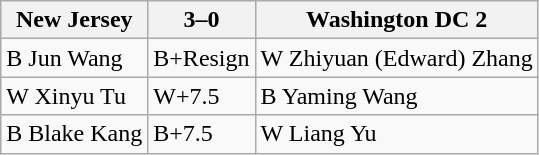<table class="wikitable">
<tr>
<th>New Jersey</th>
<th>3–0</th>
<th>Washington DC 2</th>
</tr>
<tr>
<td>B Jun Wang</td>
<td>B+Resign</td>
<td>W Zhiyuan (Edward) Zhang</td>
</tr>
<tr>
<td>W Xinyu Tu</td>
<td>W+7.5</td>
<td>B Yaming Wang</td>
</tr>
<tr>
<td>B Blake Kang</td>
<td>B+7.5</td>
<td>W Liang Yu</td>
</tr>
</table>
